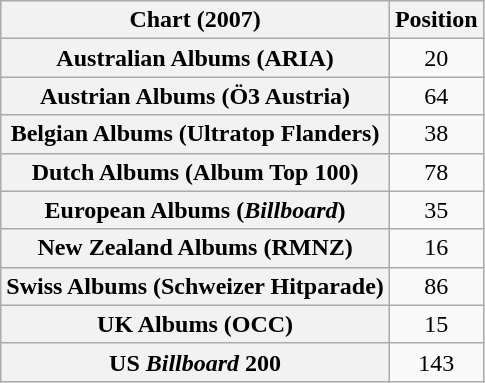<table class="wikitable sortable plainrowheaders" style="text-align:center">
<tr>
<th scope="col">Chart (2007)</th>
<th scope="col">Position</th>
</tr>
<tr>
<th scope="row">Australian Albums (ARIA)</th>
<td>20</td>
</tr>
<tr>
<th scope="row">Austrian Albums (Ö3 Austria)</th>
<td>64</td>
</tr>
<tr>
<th scope="row">Belgian Albums (Ultratop Flanders)</th>
<td>38</td>
</tr>
<tr>
<th scope="row">Dutch Albums (Album Top 100)</th>
<td>78</td>
</tr>
<tr>
<th scope="row">European Albums (<em>Billboard</em>)</th>
<td>35</td>
</tr>
<tr>
<th scope="row">New Zealand Albums (RMNZ)</th>
<td>16</td>
</tr>
<tr>
<th scope="row">Swiss Albums (Schweizer Hitparade)</th>
<td>86</td>
</tr>
<tr>
<th scope="row">UK Albums (OCC)</th>
<td>15</td>
</tr>
<tr>
<th scope="row">US <em>Billboard</em> 200</th>
<td>143</td>
</tr>
</table>
